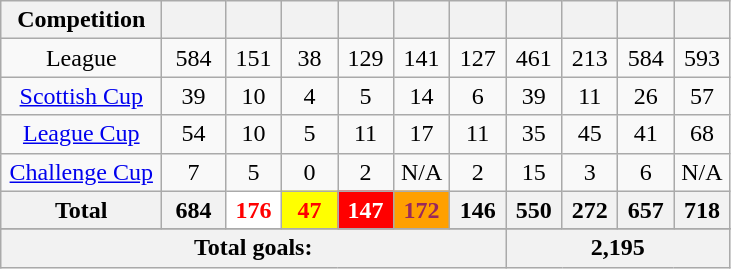<table class="wikitable" style="text-align:center">
<tr>
<th width=100>Competition</th>
<th width=35></th>
<th width=30></th>
<th width=30></th>
<th width=30></th>
<th width=30></th>
<th width=30></th>
<th width=30></th>
<th width=30></th>
<th width=30></th>
<th width=30></th>
</tr>
<tr>
<td>League</td>
<td>584</td>
<td>151</td>
<td>38</td>
<td>129</td>
<td>141</td>
<td>127</td>
<td>461</td>
<td>213</td>
<td>584</td>
<td>593</td>
</tr>
<tr>
<td><a href='#'>Scottish Cup</a></td>
<td>39</td>
<td>10</td>
<td>4</td>
<td>5</td>
<td>14</td>
<td>6</td>
<td>39</td>
<td>11</td>
<td>26</td>
<td>57</td>
</tr>
<tr>
<td><a href='#'>League Cup</a></td>
<td>54</td>
<td>10</td>
<td>5</td>
<td>11</td>
<td>17</td>
<td>11</td>
<td>35</td>
<td>45</td>
<td>41</td>
<td>68</td>
</tr>
<tr>
<td><a href='#'>Challenge Cup</a></td>
<td>7</td>
<td>5</td>
<td>0</td>
<td>2</td>
<td>N/A</td>
<td>2</td>
<td>15</td>
<td>3</td>
<td>6</td>
<td>N/A</td>
</tr>
<tr>
<th>Total</th>
<th>684</th>
<th style="text-align:center; color:red; background:white;">176</th>
<th style="text-align:center; color:red; background:yellow;">47</th>
<th style="text-align:center; color:white; background:red;">147</th>
<th style="text-align:center; color:#98285c; background:#ffa000;">172</th>
<th>146</th>
<th>550</th>
<th>272</th>
<th>657</th>
<th>718</th>
</tr>
<tr>
</tr>
<tr>
<th colspan=7>Total goals:</th>
<th text-align:left colspan=4>2,195</th>
</tr>
</table>
